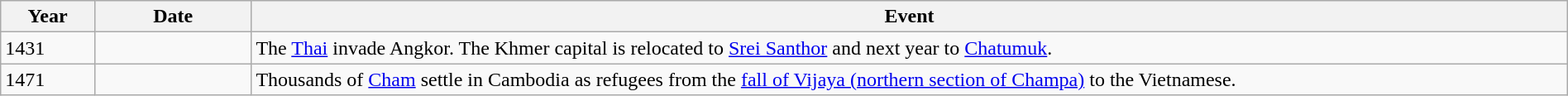<table class="wikitable" width="100%">
<tr>
<th style="width:6%">Year</th>
<th style="width:10%">Date</th>
<th>Event</th>
</tr>
<tr>
<td>1431</td>
<td></td>
<td>The <a href='#'>Thai</a> invade Angkor. The Khmer capital is relocated to <a href='#'>Srei Santhor</a> and next year to <a href='#'>Chatumuk</a>.</td>
</tr>
<tr>
<td>1471</td>
<td></td>
<td>Thousands of <a href='#'>Cham</a> settle in Cambodia as refugees from the <a href='#'>fall of Vijaya (northern section of Champa)</a> to the Vietnamese.</td>
</tr>
</table>
